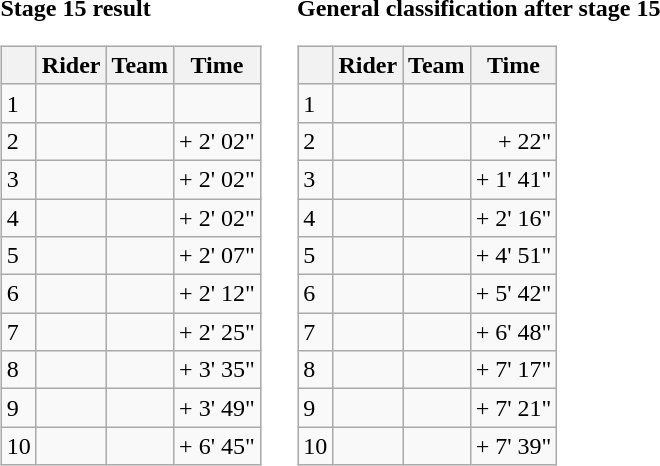<table>
<tr>
<td><strong>Stage 15 result</strong><br><table class="wikitable">
<tr>
<th></th>
<th>Rider</th>
<th>Team</th>
<th>Time</th>
</tr>
<tr>
<td>1</td>
<td></td>
<td></td>
<td align="right"></td>
</tr>
<tr>
<td>2</td>
<td></td>
<td></td>
<td align="right">+ 2' 02"</td>
</tr>
<tr>
<td>3</td>
<td></td>
<td></td>
<td align="right">+ 2' 02"</td>
</tr>
<tr>
<td>4</td>
<td></td>
<td></td>
<td align="right">+ 2' 02"</td>
</tr>
<tr>
<td>5</td>
<td></td>
<td></td>
<td align="right">+ 2' 07"</td>
</tr>
<tr>
<td>6</td>
<td></td>
<td></td>
<td align="right">+ 2' 12"</td>
</tr>
<tr>
<td>7</td>
<td></td>
<td></td>
<td align="right">+ 2' 25"</td>
</tr>
<tr>
<td>8</td>
<td></td>
<td></td>
<td align="right">+ 3' 35"</td>
</tr>
<tr>
<td>9</td>
<td></td>
<td></td>
<td align="right">+ 3' 49"</td>
</tr>
<tr>
<td>10</td>
<td></td>
<td></td>
<td align="right">+ 6' 45"</td>
</tr>
</table>
</td>
<td></td>
<td><strong>General classification after stage 15</strong><br><table class="wikitable">
<tr>
<th></th>
<th>Rider</th>
<th>Team</th>
<th>Time</th>
</tr>
<tr>
<td>1</td>
<td> </td>
<td></td>
<td align="right"></td>
</tr>
<tr>
<td>2</td>
<td></td>
<td></td>
<td align="right">+ 22"</td>
</tr>
<tr>
<td>3</td>
<td></td>
<td></td>
<td align="right">+ 1' 41"</td>
</tr>
<tr>
<td>4</td>
<td></td>
<td></td>
<td align="right">+ 2' 16"</td>
</tr>
<tr>
<td>5</td>
<td></td>
<td></td>
<td align="right">+ 4' 51"</td>
</tr>
<tr>
<td>6</td>
<td></td>
<td></td>
<td align="right">+ 5' 42"</td>
</tr>
<tr>
<td>7</td>
<td></td>
<td></td>
<td align="right">+ 6' 48"</td>
</tr>
<tr>
<td>8</td>
<td></td>
<td></td>
<td align="right">+ 7' 17"</td>
</tr>
<tr>
<td>9</td>
<td></td>
<td></td>
<td align="right">+ 7' 21"</td>
</tr>
<tr>
<td>10</td>
<td></td>
<td></td>
<td align="right">+ 7' 39"</td>
</tr>
</table>
</td>
</tr>
</table>
